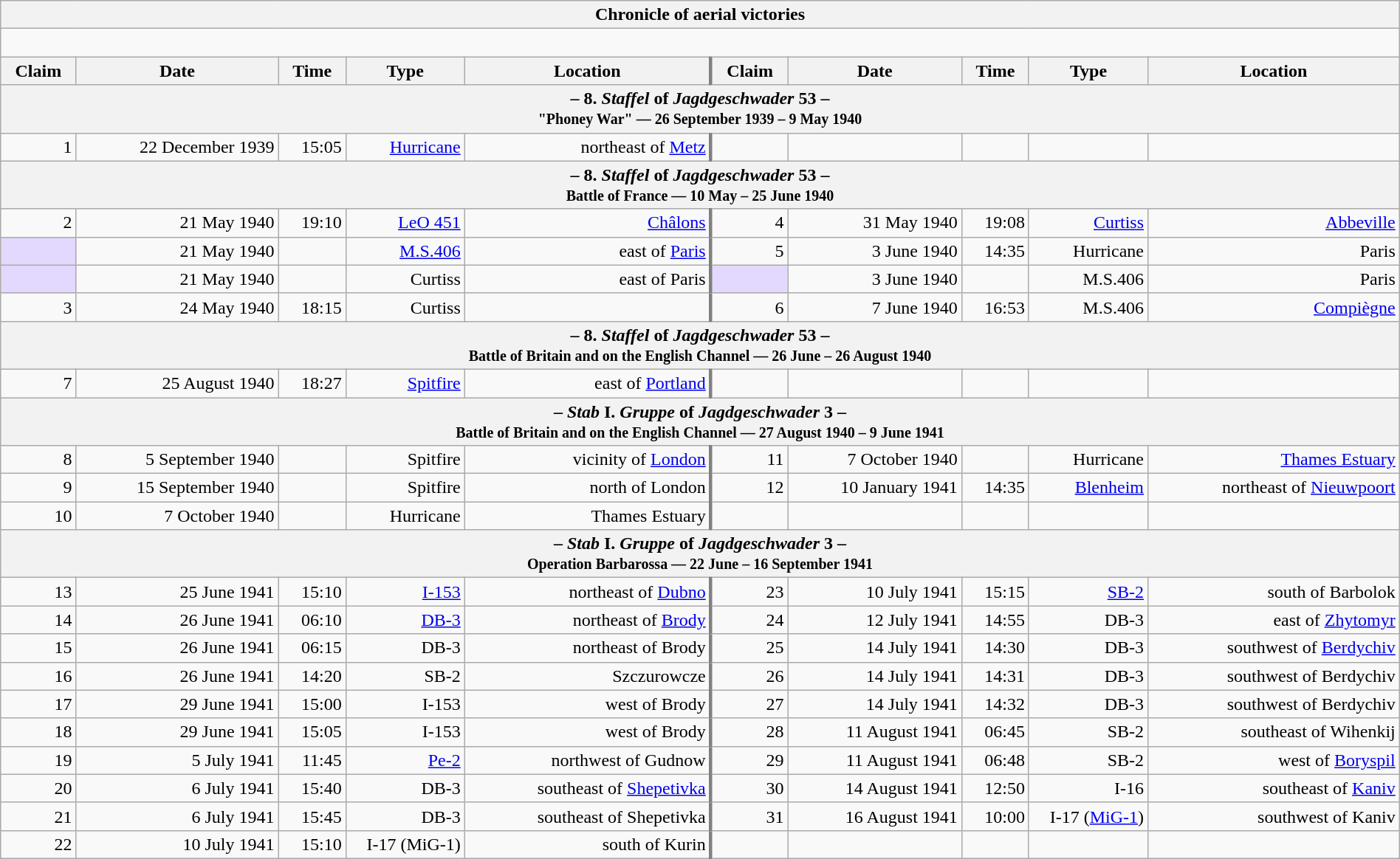<table class="wikitable plainrowheaders collapsible" style="margin-left: auto; margin-right: auto; border: none; text-align:right; width: 100%;">
<tr>
<th colspan="10">Chronicle of aerial victories</th>
</tr>
<tr>
<td colspan="10" style="text-align: left;"><br></td>
</tr>
<tr>
<th scope="col">Claim</th>
<th scope="col">Date</th>
<th scope="col">Time</th>
<th scope="col" width="100px">Type</th>
<th scope="col">Location</th>
<th scope="col" style="border-left: 3px solid grey;">Claim</th>
<th scope="col">Date</th>
<th scope="col">Time</th>
<th scope="col" width="100px">Type</th>
<th scope="col">Location</th>
</tr>
<tr>
<th colspan="10">– 8. <em>Staffel</em> of <em>Jagdgeschwader</em> 53 –<br><small>"Phoney War" — 26 September 1939 – 9 May 1940</small></th>
</tr>
<tr>
<td>1</td>
<td>22 December 1939</td>
<td>15:05</td>
<td><a href='#'>Hurricane</a></td>
<td> northeast of <a href='#'>Metz</a></td>
<td style="border-left: 3px solid grey;"></td>
<td></td>
<td></td>
<td></td>
<td></td>
</tr>
<tr>
<th colspan="10">– 8. <em>Staffel</em> of <em>Jagdgeschwader</em> 53 –<br><small>Battle of France — 10 May – 25 June 1940</small></th>
</tr>
<tr>
<td>2</td>
<td>21 May 1940</td>
<td>19:10</td>
<td><a href='#'>LeO 451</a></td>
<td><a href='#'>Châlons</a></td>
<td style="border-left: 3px solid grey;">4</td>
<td>31 May 1940</td>
<td>19:08</td>
<td><a href='#'>Curtiss</a></td>
<td><a href='#'>Abbeville</a></td>
</tr>
<tr>
<td style="background:#e3d9ff;"></td>
<td>21 May 1940</td>
<td></td>
<td><a href='#'>M.S.406</a></td>
<td>east of <a href='#'>Paris</a></td>
<td style="border-left: 3px solid grey;">5</td>
<td>3 June 1940</td>
<td>14:35</td>
<td>Hurricane</td>
<td>Paris</td>
</tr>
<tr>
<td style="background:#e3d9ff;"></td>
<td>21 May 1940</td>
<td></td>
<td>Curtiss</td>
<td>east of Paris</td>
<td style="border-left: 3px solid grey; background:#e3d9ff;"></td>
<td>3 June 1940</td>
<td></td>
<td>M.S.406</td>
<td>Paris</td>
</tr>
<tr>
<td>3</td>
<td>24 May 1940</td>
<td>18:15</td>
<td>Curtiss</td>
<td></td>
<td style="border-left: 3px solid grey;">6</td>
<td>7 June 1940</td>
<td>16:53</td>
<td>M.S.406</td>
<td><a href='#'>Compiègne</a></td>
</tr>
<tr>
<th colspan="10">– 8. <em>Staffel</em> of <em>Jagdgeschwader</em> 53 –<br><small>Battle of Britain and on the English Channel — 26 June – 26 August 1940</small></th>
</tr>
<tr>
<td>7</td>
<td>25 August 1940</td>
<td>18:27</td>
<td><a href='#'>Spitfire</a></td>
<td> east of <a href='#'>Portland</a></td>
<td style="border-left: 3px solid grey;"></td>
<td></td>
<td></td>
<td></td>
<td></td>
</tr>
<tr>
<th colspan="10">– <em>Stab</em> I. <em>Gruppe</em> of <em>Jagdgeschwader</em> 3 –<br><small>Battle of Britain and on the English Channel — 27 August 1940 – 9 June 1941</small></th>
</tr>
<tr>
<td>8</td>
<td>5 September 1940</td>
<td></td>
<td>Spitfire</td>
<td>vicinity of <a href='#'>London</a></td>
<td style="border-left: 3px solid grey;">11</td>
<td>7 October 1940</td>
<td></td>
<td>Hurricane</td>
<td><a href='#'>Thames Estuary</a></td>
</tr>
<tr>
<td>9</td>
<td>15 September 1940</td>
<td></td>
<td>Spitfire</td>
<td>north of London</td>
<td style="border-left: 3px solid grey;">12</td>
<td>10 January 1941</td>
<td>14:35</td>
<td><a href='#'>Blenheim</a></td>
<td> northeast of <a href='#'>Nieuwpoort</a></td>
</tr>
<tr>
<td>10</td>
<td>7 October 1940</td>
<td></td>
<td>Hurricane</td>
<td>Thames Estuary</td>
<td style="border-left: 3px solid grey;"></td>
<td></td>
<td></td>
<td></td>
<td></td>
</tr>
<tr>
<th colspan="10">– <em>Stab</em> I. <em>Gruppe</em> of <em>Jagdgeschwader</em> 3 –<br><small>Operation Barbarossa — 22 June – 16 September 1941</small></th>
</tr>
<tr>
<td>13</td>
<td>25 June 1941</td>
<td>15:10</td>
<td><a href='#'>I-153</a></td>
<td> northeast of <a href='#'>Dubno</a></td>
<td style="border-left: 3px solid grey;">23</td>
<td>10 July 1941</td>
<td>15:15</td>
<td><a href='#'>SB-2</a></td>
<td> south of Barbolok</td>
</tr>
<tr>
<td>14</td>
<td>26 June 1941</td>
<td>06:10</td>
<td><a href='#'>DB-3</a></td>
<td>northeast of <a href='#'>Brody</a></td>
<td style="border-left: 3px solid grey;">24</td>
<td>12 July 1941</td>
<td>14:55</td>
<td>DB-3</td>
<td> east of <a href='#'>Zhytomyr</a></td>
</tr>
<tr>
<td>15</td>
<td>26 June 1941</td>
<td>06:15</td>
<td>DB-3</td>
<td>northeast of Brody</td>
<td style="border-left: 3px solid grey;">25</td>
<td>14 July 1941</td>
<td>14:30</td>
<td>DB-3</td>
<td> southwest of <a href='#'>Berdychiv</a></td>
</tr>
<tr>
<td>16</td>
<td>26 June 1941</td>
<td>14:20</td>
<td>SB-2</td>
<td>Szczurowcze</td>
<td style="border-left: 3px solid grey;">26</td>
<td>14 July 1941</td>
<td>14:31</td>
<td>DB-3</td>
<td> southwest of Berdychiv</td>
</tr>
<tr>
<td>17</td>
<td>29 June 1941</td>
<td>15:00</td>
<td>I-153</td>
<td> west of Brody</td>
<td style="border-left: 3px solid grey;">27</td>
<td>14 July 1941</td>
<td>14:32</td>
<td>DB-3</td>
<td> southwest of Berdychiv</td>
</tr>
<tr>
<td>18</td>
<td>29 June 1941</td>
<td>15:05</td>
<td>I-153</td>
<td> west of Brody</td>
<td style="border-left: 3px solid grey;">28</td>
<td>11 August 1941</td>
<td>06:45</td>
<td>SB-2</td>
<td> southeast of Wihenkij</td>
</tr>
<tr>
<td>19</td>
<td>5 July 1941</td>
<td>11:45</td>
<td><a href='#'>Pe-2</a></td>
<td>northwest of Gudnow</td>
<td style="border-left: 3px solid grey;">29</td>
<td>11 August 1941</td>
<td>06:48</td>
<td>SB-2</td>
<td> west of <a href='#'>Boryspil</a></td>
</tr>
<tr>
<td>20</td>
<td>6 July 1941</td>
<td>15:40</td>
<td>DB-3</td>
<td>southeast of <a href='#'>Shepetivka</a></td>
<td style="border-left: 3px solid grey;">30</td>
<td>14 August 1941</td>
<td>12:50</td>
<td>I-16</td>
<td> southeast of <a href='#'>Kaniv</a></td>
</tr>
<tr>
<td>21</td>
<td>6 July 1941</td>
<td>15:45</td>
<td>DB-3</td>
<td>southeast of Shepetivka</td>
<td style="border-left: 3px solid grey;">31</td>
<td>16 August 1941</td>
<td>10:00</td>
<td>I-17 (<a href='#'>MiG-1</a>)</td>
<td> southwest of Kaniv</td>
</tr>
<tr>
<td>22</td>
<td>10 July 1941</td>
<td>15:10</td>
<td>I-17 (MiG-1)</td>
<td> south of Kurin</td>
<td style="border-left: 3px solid grey;"></td>
<td></td>
<td></td>
<td></td>
<td></td>
</tr>
</table>
